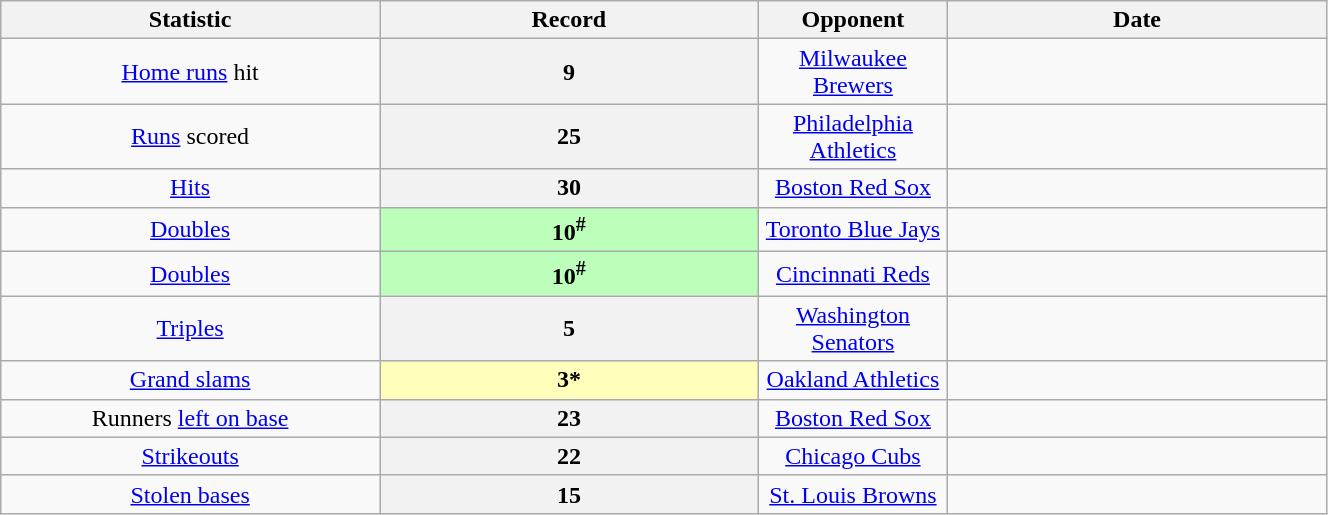<table class="wikitable sortable" style="text-align:center" width="70%">
<tr>
<th scope="col" width=20%>Statistic</th>
<th scope="col" width=20% class="unsortable">Record</th>
<th scope="col" width=10%>Opponent</th>
<th scope="col" width=20%>Date</th>
</tr>
<tr>
<td><a href='#'>Home runs</a> hit</td>
<th scope="row">9</th>
<td><a href='#'>Milwaukee Brewers</a></td>
<td></td>
</tr>
<tr>
<td><a href='#'>Runs</a> scored</td>
<th scope="row">25</th>
<td><a href='#'>Philadelphia Athletics</a></td>
<td></td>
</tr>
<tr>
<td><a href='#'>Hits</a></td>
<th scope="row">30</th>
<td><a href='#'>Boston Red Sox</a></td>
<td></td>
</tr>
<tr>
<td><a href='#'>Doubles</a></td>
<th scope="row" style="background-color:#BBFFBB">10<sup>#</sup></th>
<td><a href='#'>Toronto Blue Jays</a></td>
<td></td>
</tr>
<tr>
<td><a href='#'>Doubles</a></td>
<th scope="row" style="background-color:#BBFFBB">10<sup>#</sup></th>
<td><a href='#'>Cincinnati Reds</a></td>
<td></td>
</tr>
<tr>
<td><a href='#'>Triples</a></td>
<th scope="row">5</th>
<td><a href='#'>Washington Senators</a></td>
<td></td>
</tr>
<tr>
<td><a href='#'>Grand slams</a></td>
<th scope="row" style="background-color:#FFFFBB">3*</th>
<td><a href='#'>Oakland Athletics</a></td>
<td></td>
</tr>
<tr>
<td>Runners <a href='#'>left on base</a></td>
<th scope="row">23</th>
<td><a href='#'>Boston Red Sox</a></td>
<td></td>
</tr>
<tr>
<td><a href='#'>Strikeouts</a></td>
<th scope="row">22</th>
<td><a href='#'>Chicago Cubs</a></td>
<td></td>
</tr>
<tr>
<td><a href='#'>Stolen bases</a></td>
<th scope="row">15</th>
<td><a href='#'>St. Louis Browns</a></td>
<td></td>
</tr>
</table>
